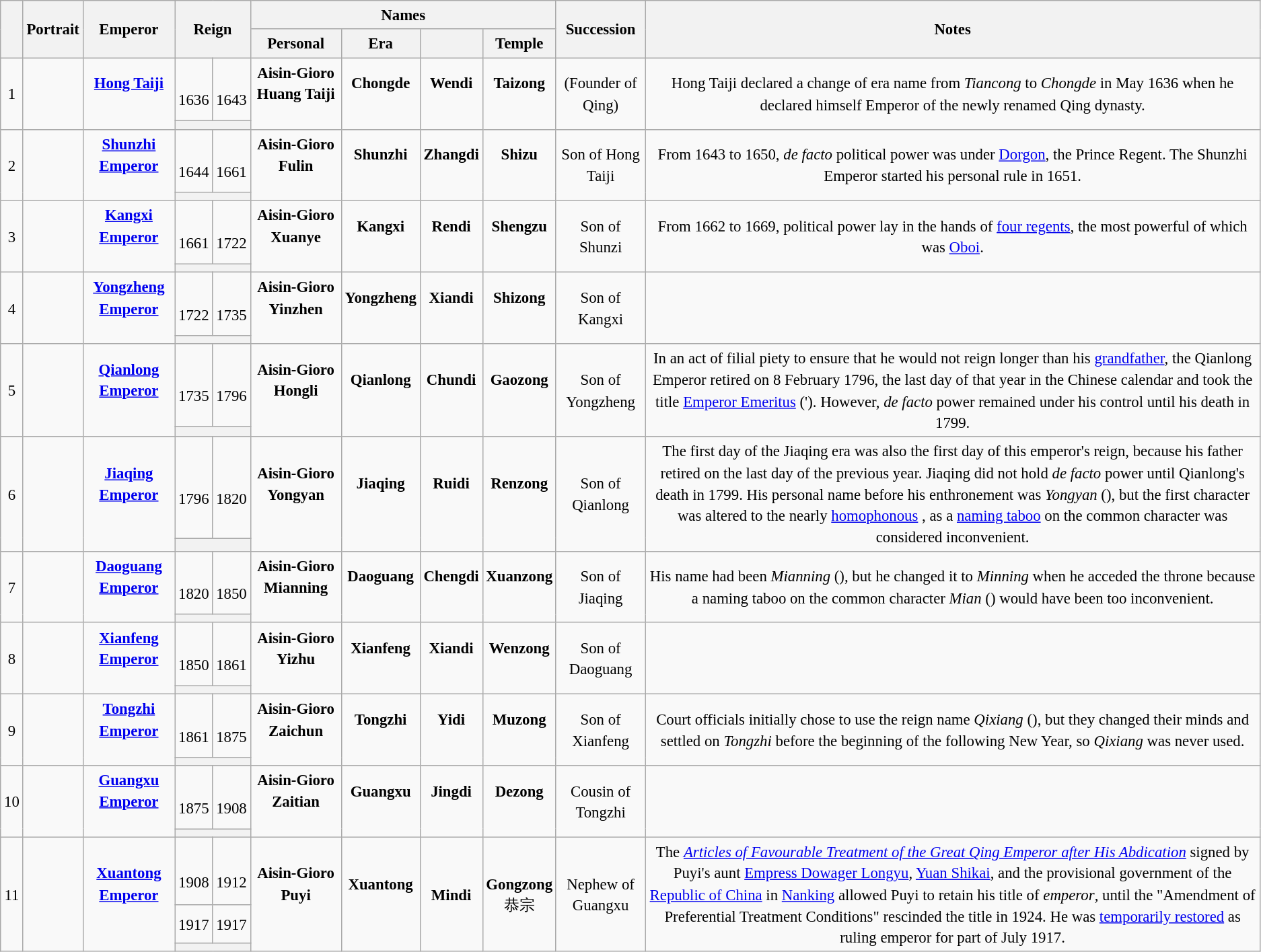<table class="wikitable" style="line-height:1.4em; text-align:center; font-size:95% ">
<tr>
<th rowspan="2" scope="col"></th>
<th colspan="1" rowspan="2" scope="col">Portrait</th>
<th colspan="1" rowspan="2" scope="col">Emperor<br></th>
<th colspan="2" rowspan="2" scope="col">Reign</th>
<th colspan="4" scope="col">Names</th>
<th rowspan="2" scope="col">Succession</th>
<th rowspan="2">Notes</th>
</tr>
<tr>
<th>Personal</th>
<th>Era</th>
<th></th>
<th>Temple</th>
</tr>
<tr>
<td rowspan="2">1</td>
<td rowspan="2"></td>
<td rowspan="2"><strong><a href='#'>Hong Taiji</a></strong><br><br></td>
<td><br>1636</td>
<td><br>1643</td>
<td rowspan="2"><strong>Aisin-Gioro Huang Taiji</strong><br><br><em></em></td>
<td rowspan="2"><strong>Chongde</strong><br><br><em></em></td>
<td rowspan="2"><strong>Wendi</strong><br><br><em></em></td>
<td rowspan="2"><strong>Taizong</strong><br><br><em></em></td>
<td rowspan="2">(Founder of Qing)</td>
<td rowspan="2">Hong Taiji declared a change of era name from <em>Tiancong</em> to <em>Chongde</em> in May 1636 when he declared himself Emperor of the newly renamed Qing dynasty.</td>
</tr>
<tr>
<th colspan="2" style="font-size:90%; font-weight:normal"></th>
</tr>
<tr>
<td rowspan="2">2</td>
<td rowspan="2"></td>
<td rowspan="2"><strong><a href='#'>Shunzhi Emperor</a></strong><br><br></td>
<td><br>1644</td>
<td><br>1661</td>
<td rowspan="2"><strong>Aisin-Gioro Fulin</strong><br><br><em></em></td>
<td rowspan="2"><strong>Shunzhi</strong><br><br><em></em></td>
<td rowspan="2"><strong>Zhangdi</strong><br><br><em></em></td>
<td rowspan="2"><strong>Shizu</strong><br><br><em></em></td>
<td rowspan="2">Son of Hong Taiji</td>
<td rowspan="2">From 1643 to 1650, <em>de facto</em> political power was under <a href='#'>Dorgon</a>, the Prince Regent. The Shunzhi Emperor started his personal rule in 1651.</td>
</tr>
<tr>
<th colspan="2" style="font-size:90%; font-weight:normal"></th>
</tr>
<tr>
<td rowspan="2">3</td>
<td rowspan="2"></td>
<td rowspan="2"><strong><a href='#'>Kangxi Emperor</a></strong><br><br></td>
<td><br>1661</td>
<td><br> 1722</td>
<td rowspan="2"><strong>Aisin-Gioro Xuanye</strong><br><br><em></em></td>
<td rowspan="2"><strong>Kangxi</strong><br><br><em></em></td>
<td rowspan="2"><strong>Rendi</strong><br><br><em></em></td>
<td rowspan="2"><strong>Shengzu</strong><br><br><em></em></td>
<td rowspan="2">Son of Shunzi</td>
<td rowspan="2">From 1662 to 1669, political power lay in the hands of <a href='#'>four regents</a>, the most powerful of which was <a href='#'>Oboi</a>.</td>
</tr>
<tr>
<th colspan="2" style="font-size:90%; font-weight:normal"></th>
</tr>
<tr>
<td rowspan="2">4</td>
<td rowspan="2"></td>
<td rowspan="2"><strong><a href='#'>Yongzheng Emperor</a></strong><br><br></td>
<td><br>1722</td>
<td><br>1735</td>
<td rowspan="2"><strong>Aisin-Gioro Yinzhen</strong><br><br><em></em></td>
<td rowspan="2"><strong>Yongzheng</strong><br><br><em></em></td>
<td rowspan="2"><strong>Xiandi</strong><br><br><em></em></td>
<td rowspan="2"><strong>Shizong</strong><br><br><em></em></td>
<td rowspan="2">Son of Kangxi</td>
<td rowspan="2"></td>
</tr>
<tr>
<th colspan="2" style="font-size:90%; font-weight:normal"></th>
</tr>
<tr>
<td rowspan="2">5</td>
<td rowspan="2"></td>
<td rowspan="2"><strong><a href='#'>Qianlong Emperor</a></strong><br><br></td>
<td><br>1735</td>
<td><br>1796</td>
<td rowspan="2"><strong>Aisin-Gioro Hongli</strong><br><br><em></em></td>
<td rowspan="2"><strong>Qianlong</strong><br><br><em></em></td>
<td rowspan="2"><strong>Chundi</strong><br><br><em></em></td>
<td rowspan="2"><strong>Gaozong</strong><br><br><em></em></td>
<td rowspan="2">Son of Yongzheng</td>
<td rowspan="2">In an act of filial piety to ensure that he would not reign longer than his <a href='#'>grandfather</a>, the Qianlong Emperor retired on 8 February 1796, the last day of that year in the Chinese calendar and took the title <a href='#'>Emperor Emeritus</a> ('). However, <em>de facto</em> power remained under his control until his death in 1799.</td>
</tr>
<tr>
<th colspan="2" style="font-size:90%; font-weight:normal"></th>
</tr>
<tr>
<td rowspan="2">6</td>
<td rowspan="2"></td>
<td rowspan="2"><strong><a href='#'>Jiaqing Emperor</a></strong><br><br></td>
<td><br>1796</td>
<td><br>1820</td>
<td rowspan="2"><strong>Aisin-Gioro Yongyan</strong><br><br><em></em></td>
<td rowspan="2"><strong>Jiaqing</strong><br><br><em></em></td>
<td rowspan="2"><strong>Ruidi</strong><br><br><em></em></td>
<td rowspan="2"><strong>Renzong</strong><br><br><em></em></td>
<td rowspan="2">Son of Qianlong</td>
<td rowspan="2">The first day of the Jiaqing era was also the first day of this emperor's reign, because his father retired on the last day of the previous year. Jiaqing did not hold <em>de facto</em> power until Qianlong's death in 1799. His personal name before his enthronement was <em>Yongyan</em> (), but the first character was altered to the nearly <a href='#'>homophonous</a> , as a <a href='#'>naming taboo</a> on the common character  was considered inconvenient.</td>
</tr>
<tr>
<th colspan="2" style="font-size:90%; font-weight:normal"></th>
</tr>
<tr>
<td rowspan="2">7</td>
<td rowspan="2"></td>
<td rowspan="2"><strong><a href='#'>Daoguang Emperor</a></strong><br><br></td>
<td><br>1820</td>
<td><br>1850</td>
<td rowspan="2"><strong>Aisin-Gioro Mianning</strong><br><br><em></em></td>
<td rowspan="2"><strong>Daoguang</strong><br><br><em></em></td>
<td rowspan="2"><strong>Chengdi</strong><br><br><em></em></td>
<td rowspan="2"><strong>Xuanzong</strong><br><br><em></em></td>
<td rowspan="2">Son of Jiaqing</td>
<td rowspan="2">His name had been <em>Mianning</em> (), but he changed it to <em>Minning</em> when he acceded the throne because a naming taboo on the common character <em>Mian</em> () would have been too inconvenient.</td>
</tr>
<tr>
<th colspan="2" style="font-size:90%; font-weight:normal"></th>
</tr>
<tr>
<td rowspan="2">8</td>
<td rowspan="2"></td>
<td rowspan="2"><strong><a href='#'>Xianfeng Emperor</a></strong><br><br></td>
<td><br>1850</td>
<td><br>1861</td>
<td rowspan="2"><strong>Aisin-Gioro Yizhu</strong><br><br><em></em></td>
<td rowspan="2"><strong>Xianfeng</strong><br><br><em></em></td>
<td rowspan="2"><strong>Xiandi</strong><br><br><em></em></td>
<td rowspan="2"><strong>Wenzong</strong><br><br><em></em></td>
<td rowspan="2">Son of Daoguang</td>
<td rowspan="2"></td>
</tr>
<tr>
<th colspan="2" style="font-size:90%; font-weight:normal"></th>
</tr>
<tr>
<td rowspan="2">9</td>
<td rowspan="2"></td>
<td rowspan="2"><strong><a href='#'>Tongzhi Emperor</a></strong><br><br></td>
<td><br>1861</td>
<td><br>1875</td>
<td rowspan="2"><strong>Aisin-Gioro Zaichun</strong><br><br><em></em></td>
<td rowspan="2"><strong>Tongzhi</strong><br><br><em></em></td>
<td rowspan="2"><strong>Yidi</strong><br><br><em></em></td>
<td rowspan="2"><strong>Muzong</strong><br><br><em></em></td>
<td rowspan="2">Son of Xianfeng</td>
<td rowspan="2">Court officials initially chose to use the reign name <em>Qixiang</em> (), but they changed their minds and settled on <em>Tongzhi</em> before the beginning of the following New Year, so <em>Qixiang</em> was never used.</td>
</tr>
<tr>
<th colspan="2" style="font-size:90%; font-weight:normal"></th>
</tr>
<tr>
<td rowspan="2">10</td>
<td rowspan="2"></td>
<td rowspan="2"><strong><a href='#'>Guangxu Emperor</a></strong><br><br></td>
<td><br>1875</td>
<td><br>1908</td>
<td rowspan="2"><strong>Aisin-Gioro Zaitian</strong><br><br><em></em></td>
<td rowspan="2"><strong>Guangxu</strong><br><br><em></em></td>
<td rowspan="2"><strong>Jingdi</strong><br><br><em></em></td>
<td rowspan="2"><strong>Dezong</strong><br><br><em></em></td>
<td rowspan="2">Cousin of Tongzhi</td>
<td rowspan="2"></td>
</tr>
<tr>
<th colspan="2" style="font-size:90%; font-weight:normal"></th>
</tr>
<tr>
<td rowspan="3">11</td>
<td rowspan="3"></td>
<td rowspan="3"><strong><a href='#'>Xuantong Emperor</a></strong><br><br></td>
<td><br>1908</td>
<td><br>1912</td>
<td rowspan="3"><strong>Aisin-Gioro Puyi</strong><br><br><em></em></td>
<td rowspan="3"><strong>Xuantong</strong><br><br><em></em></td>
<td rowspan="3"><strong>Mindi</strong><br></td>
<td rowspan="3"><strong>Gongzong</strong><br>恭宗</td>
<td rowspan="3">Nephew of Guangxu</td>
<td rowspan="3">The <em><a href='#'>Articles of Favourable Treatment of the Great Qing Emperor after His Abdication</a></em> signed by Puyi's aunt <a href='#'>Empress Dowager Longyu</a>, <a href='#'>Yuan Shikai</a>, and the provisional government of the <a href='#'>Republic of China</a> in <a href='#'>Nanking</a> allowed Puyi to retain his title of <em>emperor</em>, until the "Amendment of Preferential Treatment Conditions" rescinded the title in 1924. He was <a href='#'>temporarily restored</a> as ruling emperor for part of July 1917.</td>
</tr>
<tr>
<td> 1917</td>
<td> 1917</td>
</tr>
<tr>
<th colspan="2" style="font-size:90%; font-weight:normal"></th>
</tr>
</table>
